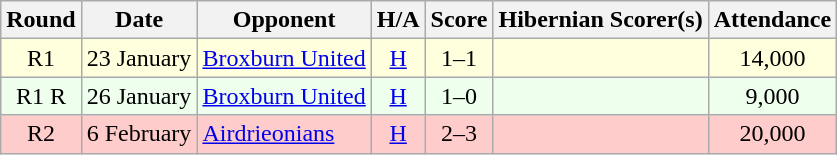<table class="wikitable" style="text-align:center">
<tr>
<th>Round</th>
<th>Date</th>
<th>Opponent</th>
<th>H/A</th>
<th>Score</th>
<th>Hibernian Scorer(s)</th>
<th>Attendance</th>
</tr>
<tr bgcolor=#FFFFDD>
<td>R1</td>
<td align=left>23 January</td>
<td align=left><a href='#'>Broxburn United</a></td>
<td><a href='#'>H</a></td>
<td>1–1</td>
<td align=left></td>
<td>14,000</td>
</tr>
<tr bgcolor=#EEFFEE>
<td>R1 R</td>
<td align=left>26 January</td>
<td align=left><a href='#'>Broxburn United</a></td>
<td><a href='#'>H</a></td>
<td>1–0</td>
<td align=left></td>
<td>9,000</td>
</tr>
<tr bgcolor=#FFCCCC>
<td>R2</td>
<td align=left>6 February</td>
<td align=left><a href='#'>Airdrieonians</a></td>
<td><a href='#'>H</a></td>
<td>2–3</td>
<td align=left></td>
<td>20,000</td>
</tr>
</table>
